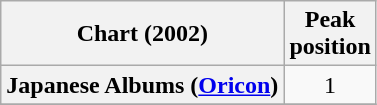<table class="wikitable sortable plainrowheaders" style="text-align:center;">
<tr>
<th scope="col">Chart (2002)</th>
<th scope="col">Peak<br>position</th>
</tr>
<tr>
<th scope="row">Japanese Albums (<a href='#'>Oricon</a>)</th>
<td>1</td>
</tr>
<tr>
</tr>
</table>
